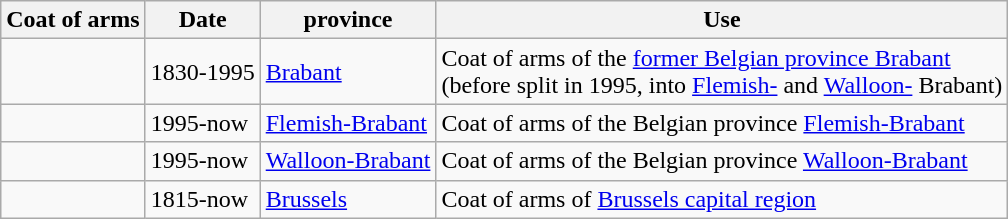<table class="wikitable">
<tr>
<th>Coat of arms</th>
<th>Date</th>
<th>province</th>
<th>Use</th>
</tr>
<tr>
<td></td>
<td>1830-1995</td>
<td><a href='#'>Brabant</a></td>
<td>Coat of arms of the <a href='#'>former Belgian province Brabant</a><br>(before split in 1995, into <a href='#'>Flemish-</a> and <a href='#'>Walloon-</a> Brabant)</td>
</tr>
<tr>
<td></td>
<td>1995-now</td>
<td><a href='#'>Flemish-Brabant</a></td>
<td>Coat of arms of the Belgian province <a href='#'>Flemish-Brabant</a></td>
</tr>
<tr>
<td></td>
<td>1995-now</td>
<td><a href='#'>Walloon-Brabant</a></td>
<td>Coat of arms of the Belgian province <a href='#'>Walloon-Brabant</a></td>
</tr>
<tr>
<td></td>
<td>1815-now</td>
<td><a href='#'>Brussels</a></td>
<td>Coat of arms of <a href='#'>Brussels capital region</a></td>
</tr>
</table>
